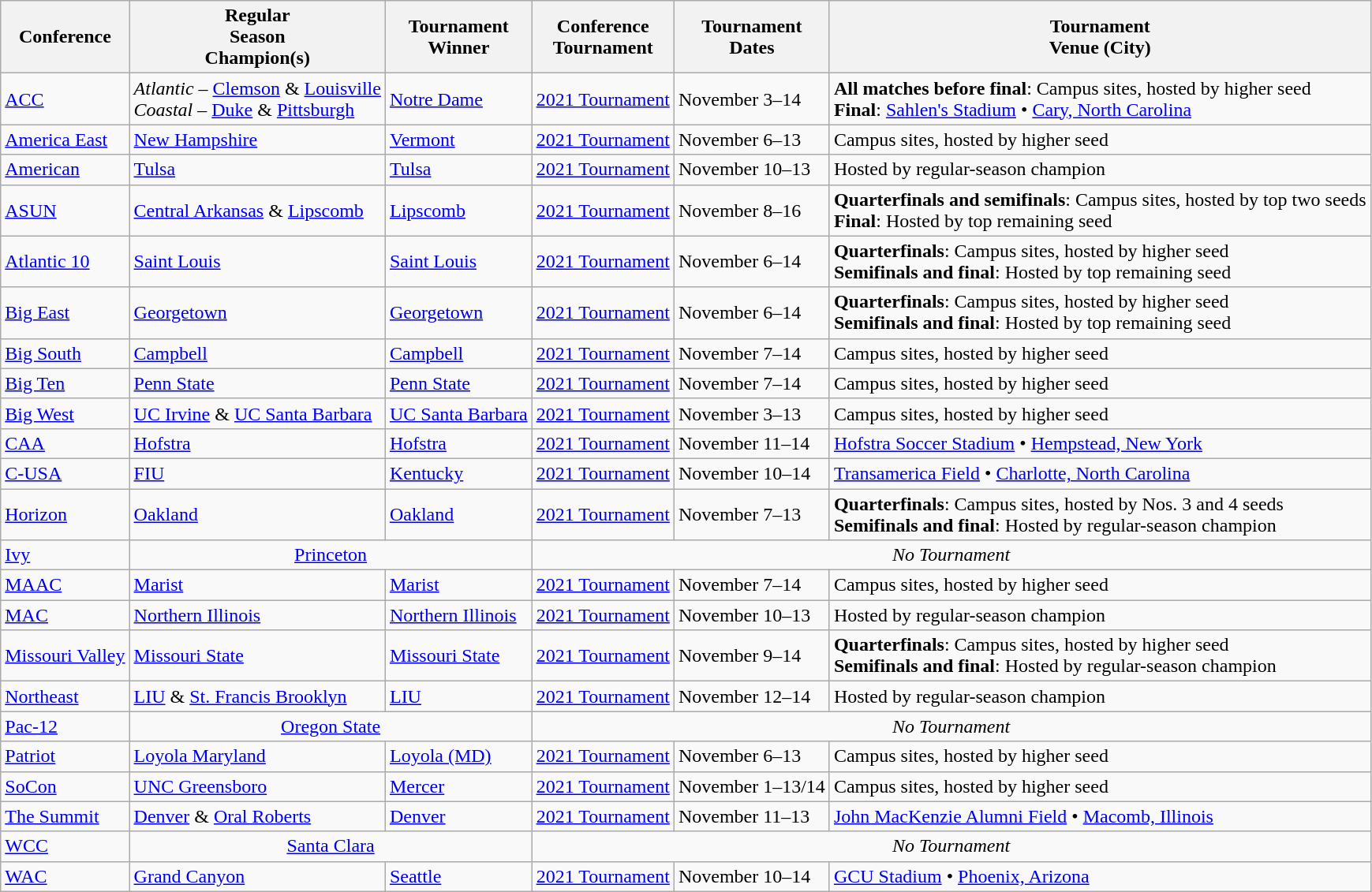<table class="wikitable">
<tr>
<th>Conference</th>
<th>Regular <br> Season <br> Champion(s)</th>
<th>Tournament <br> Winner</th>
<th>Conference <br> Tournament</th>
<th>Tournament<br>Dates</th>
<th>Tournament <br> Venue (City)</th>
</tr>
<tr>
<td><a href='#'>ACC</a></td>
<td><em>Atlantic</em> – <a href='#'>Clemson</a> & <a href='#'>Louisville</a><br><em>Coastal</em> – <a href='#'>Duke</a> & <a href='#'>Pittsburgh</a></td>
<td><a href='#'>Notre Dame</a></td>
<td><a href='#'>2021 Tournament</a></td>
<td>November 3–14</td>
<td><strong>All matches before final</strong>: Campus sites, hosted by higher seed<br><strong>Final</strong>: <a href='#'>Sahlen's Stadium</a> • <a href='#'>Cary, North Carolina</a></td>
</tr>
<tr>
<td><a href='#'>America East</a></td>
<td><a href='#'>New Hampshire</a></td>
<td><a href='#'>Vermont</a></td>
<td><a href='#'>2021 Tournament</a></td>
<td>November 6–13</td>
<td>Campus sites, hosted by higher seed</td>
</tr>
<tr>
<td><a href='#'>American</a></td>
<td><a href='#'>Tulsa</a></td>
<td><a href='#'>Tulsa</a></td>
<td><a href='#'>2021 Tournament</a></td>
<td>November 10–13</td>
<td>Hosted by regular-season champion</td>
</tr>
<tr>
<td><a href='#'>ASUN</a></td>
<td><a href='#'>Central Arkansas</a> & <a href='#'>Lipscomb</a></td>
<td><a href='#'>Lipscomb</a></td>
<td><a href='#'>2021 Tournament</a></td>
<td>November 8–16</td>
<td><strong>Quarterfinals and semifinals</strong>: Campus sites, hosted by top two seeds<br><strong>Final</strong>: Hosted by top remaining seed</td>
</tr>
<tr>
<td><a href='#'>Atlantic 10</a></td>
<td><a href='#'>Saint Louis</a></td>
<td><a href='#'>Saint Louis</a></td>
<td><a href='#'>2021 Tournament</a></td>
<td>November 6–14</td>
<td><strong>Quarterfinals</strong>: Campus sites, hosted by higher seed<br><strong>Semifinals and final</strong>: Hosted by top remaining seed</td>
</tr>
<tr>
<td><a href='#'>Big East</a></td>
<td><a href='#'>Georgetown</a></td>
<td><a href='#'>Georgetown</a></td>
<td><a href='#'>2021 Tournament</a></td>
<td>November 6–14</td>
<td><strong>Quarterfinals</strong>: Campus sites, hosted by higher seed<br><strong>Semifinals and final</strong>: Hosted by top remaining seed</td>
</tr>
<tr>
<td><a href='#'>Big South</a></td>
<td><a href='#'>Campbell</a></td>
<td><a href='#'>Campbell</a></td>
<td><a href='#'>2021 Tournament</a></td>
<td>November 7–14</td>
<td>Campus sites, hosted by higher seed</td>
</tr>
<tr>
<td><a href='#'>Big Ten</a></td>
<td><a href='#'>Penn State</a></td>
<td><a href='#'>Penn State</a></td>
<td><a href='#'>2021 Tournament</a></td>
<td>November 7–14</td>
<td>Campus sites, hosted by higher seed</td>
</tr>
<tr>
<td><a href='#'>Big West</a></td>
<td><a href='#'>UC Irvine</a> & <a href='#'>UC Santa Barbara</a></td>
<td><a href='#'>UC Santa Barbara</a></td>
<td><a href='#'>2021 Tournament</a></td>
<td>November 3–13</td>
<td>Campus sites, hosted by higher seed</td>
</tr>
<tr>
<td><a href='#'>CAA</a></td>
<td><a href='#'>Hofstra</a></td>
<td><a href='#'>Hofstra</a></td>
<td><a href='#'>2021 Tournament</a></td>
<td>November 11–14</td>
<td><a href='#'>Hofstra Soccer Stadium</a> • <a href='#'>Hempstead, New York</a></td>
</tr>
<tr>
<td><a href='#'>C-USA</a></td>
<td><a href='#'>FIU</a></td>
<td><a href='#'>Kentucky</a></td>
<td><a href='#'>2021 Tournament</a></td>
<td>November 10–14</td>
<td><a href='#'>Transamerica Field</a> • <a href='#'>Charlotte, North Carolina</a></td>
</tr>
<tr>
<td><a href='#'>Horizon</a></td>
<td><a href='#'>Oakland</a></td>
<td><a href='#'>Oakland</a></td>
<td><a href='#'>2021 Tournament</a></td>
<td>November 7–13</td>
<td><strong>Quarterfinals</strong>: Campus sites, hosted by Nos. 3 and 4 seeds<br><strong>Semifinals and final</strong>: Hosted by regular-season champion</td>
</tr>
<tr>
<td><a href='#'>Ivy</a></td>
<td colspan=2 align=center><a href='#'>Princeton</a></td>
<td colspan=3 align=center><em>No Tournament</em></td>
</tr>
<tr>
<td><a href='#'>MAAC</a></td>
<td><a href='#'>Marist</a></td>
<td><a href='#'>Marist</a></td>
<td><a href='#'>2021 Tournament</a></td>
<td>November 7–14</td>
<td>Campus sites, hosted by higher seed</td>
</tr>
<tr>
<td><a href='#'>MAC</a></td>
<td><a href='#'>Northern Illinois</a></td>
<td><a href='#'>Northern Illinois</a></td>
<td><a href='#'>2021 Tournament</a></td>
<td>November 10–13</td>
<td>Hosted by regular-season champion</td>
</tr>
<tr>
<td><a href='#'>Missouri Valley</a></td>
<td><a href='#'>Missouri State</a></td>
<td><a href='#'>Missouri State</a></td>
<td><a href='#'>2021 Tournament</a></td>
<td>November 9–14</td>
<td><strong>Quarterfinals</strong>: Campus sites, hosted by higher seed<br><strong>Semifinals and final</strong>: Hosted by regular-season champion</td>
</tr>
<tr>
<td><a href='#'>Northeast</a></td>
<td><a href='#'>LIU</a> & <a href='#'>St. Francis Brooklyn</a></td>
<td><a href='#'>LIU</a></td>
<td><a href='#'>2021 Tournament</a></td>
<td>November 12–14</td>
<td>Hosted by regular-season champion</td>
</tr>
<tr>
<td><a href='#'>Pac-12</a></td>
<td colspan=2 align=center><a href='#'>Oregon State</a></td>
<td colspan=3 align=center><em>No Tournament</em></td>
</tr>
<tr>
<td><a href='#'>Patriot</a></td>
<td><a href='#'>Loyola Maryland</a></td>
<td><a href='#'>Loyola (MD)</a></td>
<td><a href='#'>2021 Tournament</a></td>
<td>November 6–13</td>
<td>Campus sites, hosted by higher seed</td>
</tr>
<tr>
<td><a href='#'>SoCon</a></td>
<td><a href='#'>UNC Greensboro</a></td>
<td><a href='#'>Mercer</a></td>
<td><a href='#'>2021 Tournament</a></td>
<td>November 1–13/14</td>
<td>Campus sites, hosted by higher seed</td>
</tr>
<tr>
<td><a href='#'>The Summit</a></td>
<td><a href='#'>Denver</a> & <a href='#'>Oral Roberts</a></td>
<td><a href='#'>Denver</a></td>
<td><a href='#'>2021 Tournament</a></td>
<td>November 11–13</td>
<td><a href='#'>John MacKenzie Alumni Field</a> • <a href='#'>Macomb, Illinois</a></td>
</tr>
<tr>
<td><a href='#'>WCC</a></td>
<td colspan=2 align=center><a href='#'>Santa Clara</a></td>
<td colspan=3 align=center><em>No Tournament</em></td>
</tr>
<tr>
<td><a href='#'>WAC</a></td>
<td><a href='#'>Grand Canyon</a></td>
<td><a href='#'>Seattle</a></td>
<td><a href='#'>2021 Tournament</a></td>
<td>November 10–14</td>
<td><a href='#'>GCU Stadium</a> • <a href='#'>Phoenix, Arizona</a></td>
</tr>
</table>
